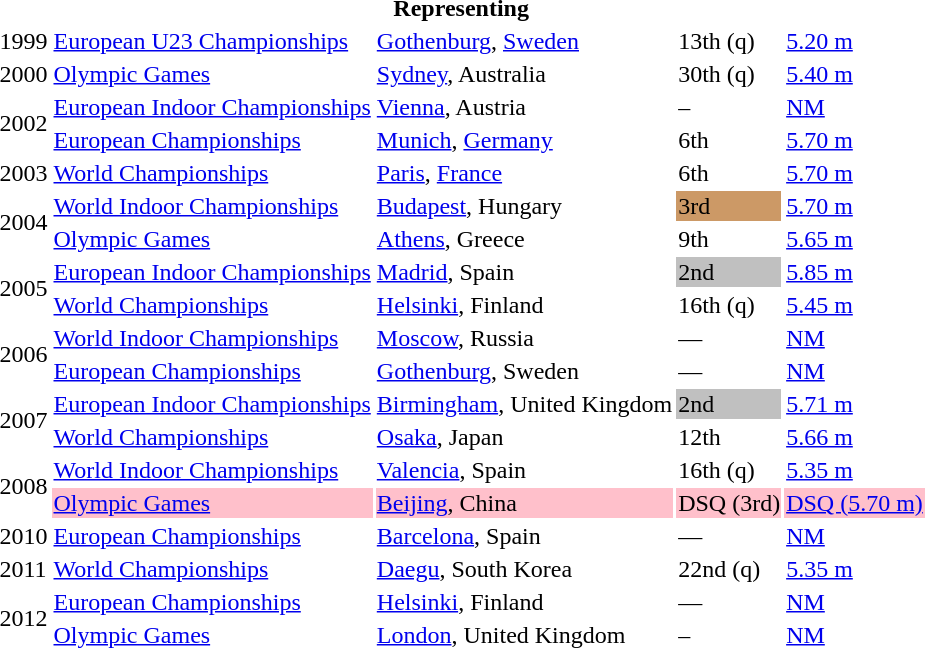<table>
<tr>
<th colspan="6">Representing </th>
</tr>
<tr>
<td>1999</td>
<td><a href='#'>European U23 Championships</a></td>
<td><a href='#'>Gothenburg</a>, <a href='#'>Sweden</a></td>
<td>13th (q)</td>
<td><a href='#'>5.20 m</a></td>
</tr>
<tr>
<td>2000</td>
<td><a href='#'>Olympic Games</a></td>
<td><a href='#'>Sydney</a>, Australia</td>
<td>30th (q)</td>
<td><a href='#'>5.40 m</a></td>
</tr>
<tr>
<td rowspan=2>2002</td>
<td><a href='#'>European Indoor Championships</a></td>
<td><a href='#'>Vienna</a>, Austria</td>
<td>–</td>
<td><a href='#'>NM</a></td>
</tr>
<tr>
<td><a href='#'>European Championships</a></td>
<td><a href='#'>Munich</a>, <a href='#'>Germany</a></td>
<td>6th</td>
<td><a href='#'>5.70 m</a></td>
</tr>
<tr>
<td>2003</td>
<td><a href='#'>World Championships</a></td>
<td><a href='#'>Paris</a>, <a href='#'>France</a></td>
<td>6th</td>
<td><a href='#'>5.70 m</a></td>
</tr>
<tr>
<td rowspan=2>2004</td>
<td><a href='#'>World Indoor Championships</a></td>
<td><a href='#'>Budapest</a>, Hungary</td>
<td bgcolor="CC9966">3rd</td>
<td><a href='#'>5.70 m</a></td>
</tr>
<tr>
<td><a href='#'>Olympic Games</a></td>
<td><a href='#'>Athens</a>, Greece</td>
<td>9th</td>
<td><a href='#'>5.65 m</a></td>
</tr>
<tr>
<td rowspan=2>2005</td>
<td><a href='#'>European Indoor Championships</a></td>
<td><a href='#'>Madrid</a>, Spain</td>
<td bgcolor="silver">2nd</td>
<td><a href='#'>5.85 m</a></td>
</tr>
<tr>
<td><a href='#'>World Championships</a></td>
<td><a href='#'>Helsinki</a>, Finland</td>
<td>16th (q)</td>
<td><a href='#'>5.45 m</a></td>
</tr>
<tr>
<td rowspan=2>2006</td>
<td><a href='#'>World Indoor Championships</a></td>
<td><a href='#'>Moscow</a>, Russia</td>
<td>—</td>
<td><a href='#'>NM</a></td>
</tr>
<tr>
<td><a href='#'>European Championships</a></td>
<td><a href='#'>Gothenburg</a>, Sweden</td>
<td>—</td>
<td><a href='#'>NM</a></td>
</tr>
<tr>
<td rowspan=2>2007</td>
<td><a href='#'>European Indoor Championships</a></td>
<td><a href='#'>Birmingham</a>, United Kingdom</td>
<td bgcolor="silver">2nd</td>
<td><a href='#'>5.71 m</a></td>
</tr>
<tr>
<td><a href='#'>World Championships</a></td>
<td><a href='#'>Osaka</a>, Japan</td>
<td>12th</td>
<td><a href='#'>5.66 m</a></td>
</tr>
<tr>
<td rowspan=2>2008</td>
<td><a href='#'>World Indoor Championships</a></td>
<td><a href='#'>Valencia</a>, Spain</td>
<td>16th (q)</td>
<td><a href='#'>5.35 m</a></td>
</tr>
<tr bgcolor=pink>
<td><a href='#'>Olympic Games</a></td>
<td><a href='#'>Beijing</a>, China</td>
<td>DSQ (3rd)</td>
<td><a href='#'>DSQ (5.70 m)</a></td>
</tr>
<tr>
<td>2010</td>
<td><a href='#'>European Championships</a></td>
<td><a href='#'>Barcelona</a>, Spain</td>
<td>—</td>
<td><a href='#'>NM</a></td>
</tr>
<tr>
<td>2011</td>
<td><a href='#'>World Championships</a></td>
<td><a href='#'>Daegu</a>, South Korea</td>
<td>22nd (q)</td>
<td><a href='#'>5.35 m</a></td>
</tr>
<tr>
<td rowspan=2>2012</td>
<td><a href='#'>European Championships</a></td>
<td><a href='#'>Helsinki</a>, Finland</td>
<td>—</td>
<td><a href='#'>NM</a></td>
</tr>
<tr>
<td><a href='#'>Olympic Games</a></td>
<td><a href='#'>London</a>, United Kingdom</td>
<td>–</td>
<td><a href='#'>NM</a></td>
</tr>
</table>
